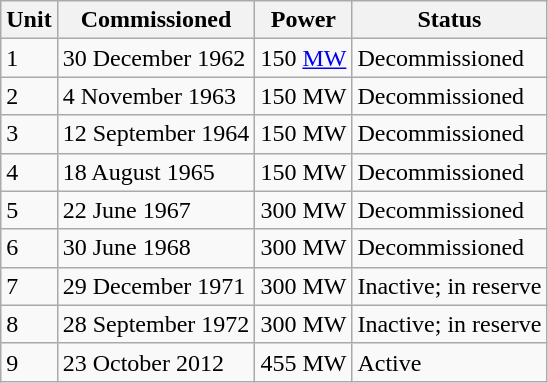<table class="wikitable">
<tr>
<th>Unit</th>
<th>Commissioned</th>
<th>Power</th>
<th>Status</th>
</tr>
<tr>
<td>1</td>
<td>30 December 1962</td>
<td>150 <a href='#'>MW</a></td>
<td>Decommissioned</td>
</tr>
<tr>
<td>2</td>
<td>4 November 1963</td>
<td>150 MW</td>
<td>Decommissioned</td>
</tr>
<tr>
<td>3</td>
<td>12 September 1964</td>
<td>150 MW</td>
<td>Decommissioned</td>
</tr>
<tr>
<td>4</td>
<td>18 August 1965</td>
<td>150 MW</td>
<td>Decommissioned</td>
</tr>
<tr>
<td>5</td>
<td>22 June 1967</td>
<td>300 MW</td>
<td>Decommissioned</td>
</tr>
<tr>
<td>6</td>
<td>30 June 1968</td>
<td>300 MW</td>
<td>Decommissioned</td>
</tr>
<tr>
<td>7</td>
<td>29 December 1971</td>
<td>300 MW</td>
<td>Inactive; in reserve</td>
</tr>
<tr>
<td>8</td>
<td>28 September 1972</td>
<td>300 MW</td>
<td>Inactive; in reserve</td>
</tr>
<tr>
<td>9</td>
<td>23 October 2012</td>
<td>455 MW</td>
<td>Active</td>
</tr>
</table>
